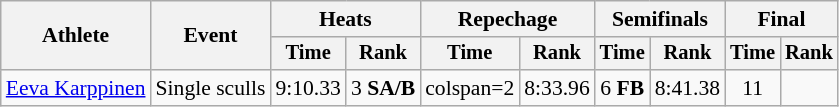<table class="wikitable" style="font-size:90%">
<tr>
<th rowspan="2">Athlete</th>
<th rowspan="2">Event</th>
<th colspan="2">Heats</th>
<th colspan="2">Repechage</th>
<th colspan="2">Semifinals</th>
<th colspan="2">Final</th>
</tr>
<tr style="font-size:95%">
<th>Time</th>
<th>Rank</th>
<th>Time</th>
<th>Rank</th>
<th>Time</th>
<th>Rank</th>
<th>Time</th>
<th>Rank</th>
</tr>
<tr align=center>
<td align=left><a href='#'>Eeva Karppinen</a></td>
<td align=left>Single sculls</td>
<td>9:10.33</td>
<td>3 <strong>SA/B</strong></td>
<td>colspan=2 </td>
<td>8:33.96</td>
<td>6 <strong>FB</strong></td>
<td>8:41.38</td>
<td>11</td>
</tr>
</table>
